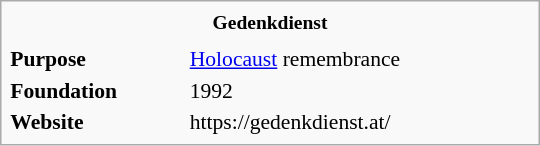<table class="infobox" style="width: 25em; text-align: left; font-size: 90%;">
<tr>
<td colspan="2" style="text-align:center; font-size: small;"><strong>Gedenkdienst</strong></td>
</tr>
<tr>
<td colspan="2" style="text-align:center;"></td>
</tr>
<tr>
<th>Purpose</th>
<td><a href='#'>Holocaust</a> remembrance</td>
</tr>
<tr>
<th>Foundation</th>
<td>1992</td>
</tr>
<tr>
<th>Website</th>
<td>https://gedenkdienst.at/<br></td>
</tr>
</table>
